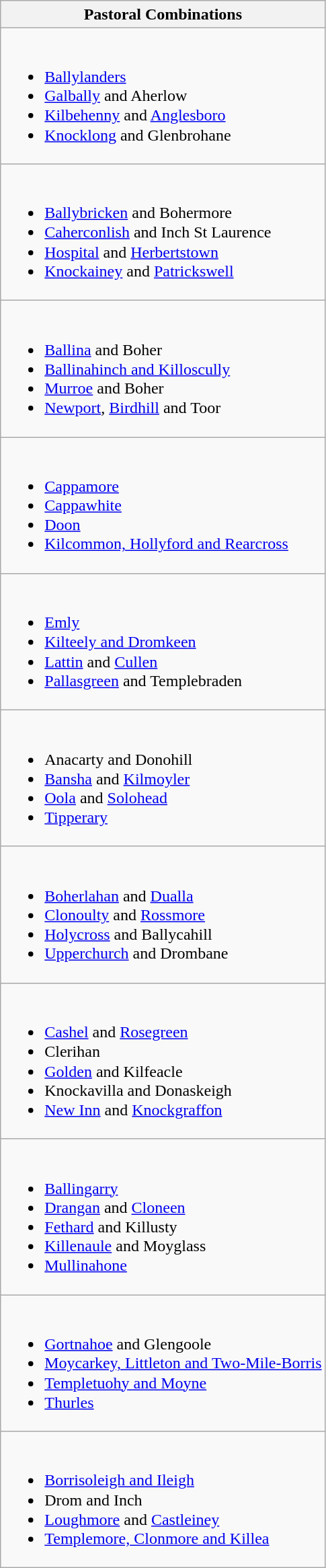<table class="wikitable" style="line-height:120%;">
<tr>
<th>Pastoral Combinations</th>
</tr>
<tr>
<td><br><ul><li><a href='#'>Ballylanders</a></li><li><a href='#'>Galbally</a> and Aherlow</li><li><a href='#'>Kilbehenny</a> and <a href='#'>Anglesboro</a></li><li><a href='#'>Knocklong</a> and Glenbrohane</li></ul></td>
</tr>
<tr>
<td><br><ul><li><a href='#'>Ballybricken</a> and Bohermore</li><li><a href='#'>Caherconlish</a> and Inch St Laurence</li><li><a href='#'>Hospital</a> and <a href='#'>Herbertstown</a></li><li><a href='#'>Knockainey</a> and <a href='#'>Patrickswell</a></li></ul></td>
</tr>
<tr>
<td><br><ul><li><a href='#'>Ballina</a> and Boher</li><li><a href='#'>Ballinahinch and Killoscully</a></li><li><a href='#'>Murroe</a> and Boher</li><li><a href='#'>Newport</a>, <a href='#'>Birdhill</a> and Toor</li></ul></td>
</tr>
<tr>
<td><br><ul><li><a href='#'>Cappamore</a></li><li><a href='#'>Cappawhite</a></li><li><a href='#'>Doon</a></li><li><a href='#'>Kilcommon, Hollyford and Rearcross</a></li></ul></td>
</tr>
<tr>
<td><br><ul><li><a href='#'>Emly</a></li><li><a href='#'>Kilteely and Dromkeen</a></li><li><a href='#'>Lattin</a> and <a href='#'>Cullen</a></li><li><a href='#'>Pallasgreen</a> and Templebraden</li></ul></td>
</tr>
<tr>
<td><br><ul><li>Anacarty and Donohill</li><li><a href='#'>Bansha</a> and <a href='#'>Kilmoyler</a></li><li><a href='#'>Oola</a> and <a href='#'>Solohead</a></li><li><a href='#'>Tipperary</a></li></ul></td>
</tr>
<tr>
<td><br><ul><li><a href='#'>Boherlahan</a> and <a href='#'>Dualla</a></li><li><a href='#'>Clonoulty</a> and <a href='#'>Rossmore</a></li><li><a href='#'>Holycross</a> and Ballycahill</li><li><a href='#'>Upperchurch</a> and Drombane</li></ul></td>
</tr>
<tr>
<td><br><ul><li><a href='#'>Cashel</a> and <a href='#'>Rosegreen</a></li><li>Clerihan</li><li><a href='#'>Golden</a> and Kilfeacle</li><li>Knockavilla and Donaskeigh</li><li><a href='#'>New Inn</a> and <a href='#'>Knockgraffon</a></li></ul></td>
</tr>
<tr>
<td><br><ul><li><a href='#'>Ballingarry</a></li><li><a href='#'>Drangan</a> and <a href='#'>Cloneen</a></li><li><a href='#'>Fethard</a> and Killusty</li><li><a href='#'>Killenaule</a> and Moyglass</li><li><a href='#'>Mullinahone</a></li></ul></td>
</tr>
<tr>
<td><br><ul><li><a href='#'>Gortnahoe</a> and Glengoole</li><li><a href='#'>Moycarkey, Littleton and Two-Mile-Borris</a></li><li><a href='#'>Templetuohy and Moyne</a></li><li><a href='#'>Thurles</a></li></ul></td>
</tr>
<tr>
<td><br><ul><li><a href='#'>Borrisoleigh and Ileigh</a></li><li>Drom and Inch</li><li><a href='#'>Loughmore</a> and <a href='#'>Castleiney</a></li><li><a href='#'>Templemore, Clonmore and Killea</a></li></ul></td>
</tr>
</table>
